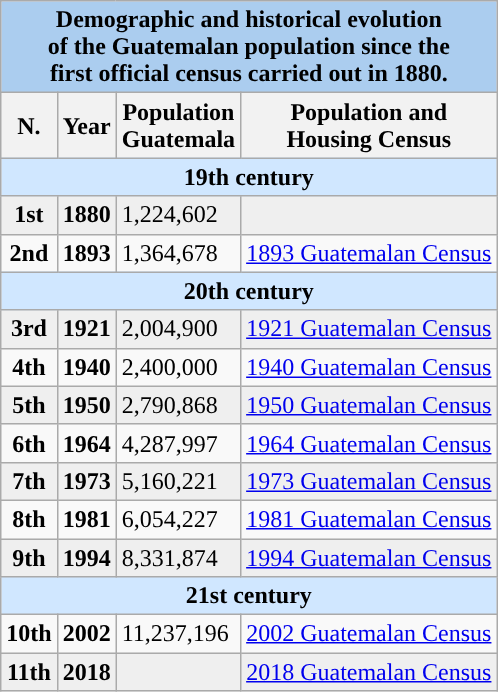<table class="wikitable">
<tr>
<th colspan= "4" style="text-align:center; background:#abcdef;">Demographic and historical evolution <br>of the Guatemalan population since the <br> first official census carried out in 1880.</th>
</tr>
<tr>
<th>N.</th>
<th>Year</th>
<th>Population<br>Guatemala</th>
<th>Population and <br> Housing Census</th>
</tr>
<tr align="center">
<td colspan="4" style="background:#D0E7FF"><strong>19th century</strong></td>
</tr>
<tr align="center" style="background:#efefef; color:black">
<td><strong>1st</strong></td>
<td><strong>1880</strong></td>
<td align="left">  1,224,602</td>
<td></td>
</tr>
<tr align="center">
<td><strong>2nd</strong></td>
<td><strong>1893</strong></td>
<td align="left"> 1,364,678</td>
<td><a href='#'>1893 Guatemalan Census</a></td>
</tr>
<tr align="center">
<td colspan="4" style="background:#D0E7FF"><strong>20th century</strong></td>
</tr>
<tr align="center" style="background:#efefef; color:black">
<td><strong>3rd</strong></td>
<td><strong>1921</strong></td>
<td align="left"> 2,004,900</td>
<td><a href='#'>1921 Guatemalan Census</a></td>
</tr>
<tr align="center">
<td><strong>4th</strong></td>
<td><strong>1940</strong></td>
<td align="left">  2,400,000</td>
<td><a href='#'>1940 Guatemalan Census</a></td>
</tr>
<tr align="center" style="background:#efefef; color:black">
<td><strong>5th</strong></td>
<td><strong>1950</strong></td>
<td align="left"> 2,790,868</td>
<td><a href='#'>1950 Guatemalan Census</a></td>
</tr>
<tr align="center">
<td><strong>6th</strong></td>
<td><strong>1964</strong></td>
<td align="left">  4,287,997</td>
<td><a href='#'>1964 Guatemalan Census</a></td>
</tr>
<tr align="center" style="background:#efefef; color:black">
<td><strong>7th</strong></td>
<td><strong>1973</strong></td>
<td align="left"> 5,160,221</td>
<td><a href='#'>1973 Guatemalan Census</a></td>
</tr>
<tr align="center">
<td><strong>8th</strong></td>
<td><strong>1981</strong></td>
<td align="left">  6,054,227</td>
<td><a href='#'>1981 Guatemalan Census</a></td>
</tr>
<tr align="center" style="background:#efefef; color:black">
<td><strong>9th</strong></td>
<td><strong>1994</strong></td>
<td align="left">  8,331,874</td>
<td><a href='#'>1994 Guatemalan Census</a></td>
</tr>
<tr align="center">
<td colspan="4" style="background:#D0E7FF"><strong>21st century</strong></td>
</tr>
<tr align="center">
<td><strong>10th</strong></td>
<td><strong>2002</strong></td>
<td align="left">  11,237,196</td>
<td><a href='#'>2002 Guatemalan Census</a></td>
</tr>
<tr align="center" style="background:#efefef; color:black">
<td><strong>11th</strong></td>
<td><strong>2018</strong></td>
<td align="left"></td>
<td><a href='#'>2018 Guatemalan Census</a></td>
</tr>
</table>
